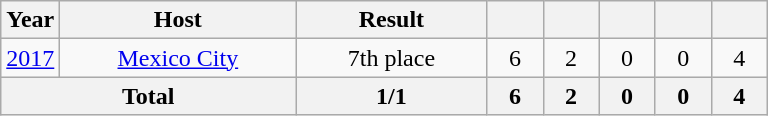<table class="wikitable" style="text-align:center">
<tr>
<th width=30>Year</th>
<th width=150>Host</th>
<th width=120>Result</th>
<th width=30></th>
<th width=30></th>
<th width=30></th>
<th width=30></th>
<th width=30></th>
</tr>
<tr>
<td><a href='#'>2017</a></td>
<td> <a href='#'>Mexico City</a></td>
<td>7th place</td>
<td>6</td>
<td>2</td>
<td>0</td>
<td>0</td>
<td>4</td>
</tr>
<tr>
<th colspan=2>Total</th>
<th>1/1</th>
<th>6</th>
<th>2</th>
<th>0</th>
<th>0</th>
<th>4</th>
</tr>
</table>
